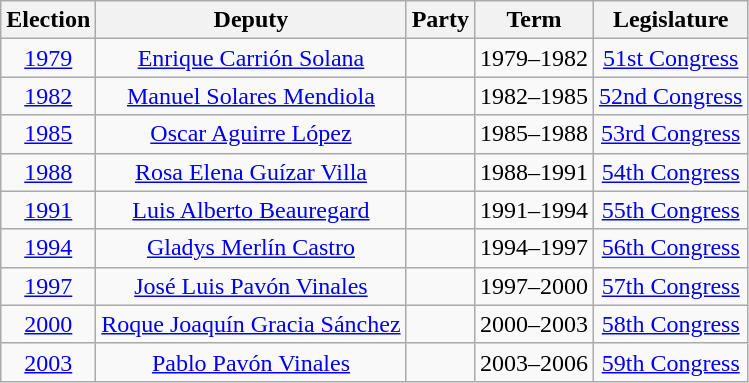<table class="wikitable sortable" style="text-align: center">
<tr>
<th>Election</th>
<th class="unsortable">Deputy</th>
<th class="unsortable">Party</th>
<th class="unsortable">Term</th>
<th class="unsortable">Legislature</th>
</tr>
<tr>
<td><a href='#'>1979</a></td>
<td><a href='#'>Enrique Carrión Solana</a></td>
<td></td>
<td>1979–1982</td>
<td><a href='#'>51st Congress</a></td>
</tr>
<tr>
<td><a href='#'>1982</a></td>
<td><a href='#'>Manuel Solares Mendiola</a></td>
<td></td>
<td>1982–1985</td>
<td><a href='#'>52nd Congress</a></td>
</tr>
<tr>
<td><a href='#'>1985</a></td>
<td><a href='#'>Oscar Aguirre López</a></td>
<td></td>
<td>1985–1988</td>
<td><a href='#'>53rd Congress</a></td>
</tr>
<tr>
<td><a href='#'>1988</a></td>
<td><a href='#'>Rosa Elena Guízar Villa</a></td>
<td></td>
<td>1988–1991</td>
<td><a href='#'>54th Congress</a></td>
</tr>
<tr>
<td><a href='#'>1991</a></td>
<td><a href='#'>Luis Alberto Beauregard</a></td>
<td></td>
<td>1991–1994</td>
<td><a href='#'>55th Congress</a></td>
</tr>
<tr>
<td><a href='#'>1994</a></td>
<td><a href='#'>Gladys Merlín Castro</a></td>
<td></td>
<td>1994–1997</td>
<td><a href='#'>56th Congress</a></td>
</tr>
<tr>
<td><a href='#'>1997</a></td>
<td><a href='#'>José Luis Pavón Vinales</a></td>
<td></td>
<td>1997–2000</td>
<td><a href='#'>57th Congress</a></td>
</tr>
<tr>
<td><a href='#'>2000</a></td>
<td><a href='#'>Roque Joaquín Gracia Sánchez</a></td>
<td></td>
<td>2000–2003</td>
<td><a href='#'>58th Congress</a></td>
</tr>
<tr>
<td><a href='#'>2003</a></td>
<td><a href='#'>Pablo Pavón Vinales</a></td>
<td></td>
<td>2003–2006</td>
<td><a href='#'>59th Congress</a></td>
</tr>
</table>
